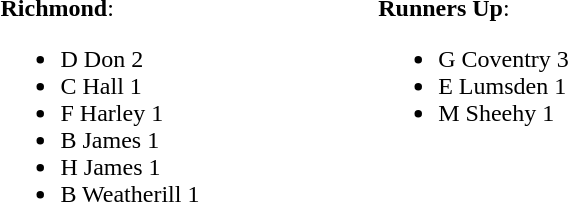<table width="40%">
<tr>
<td valign="top" width="30%"><br><strong>Richmond</strong>:<ul><li>D Don 2</li><li>C Hall 1</li><li>F Harley 1</li><li>B James 1</li><li>H James 1</li><li>B Weatherill 1</li></ul></td>
<td valign="top" width="30%"><br><strong>Runners Up</strong>:<ul><li>G Coventry 3</li><li>E Lumsden 1</li><li>M Sheehy 1</li></ul></td>
</tr>
</table>
